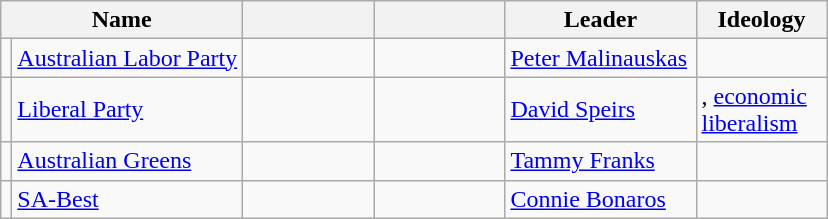<table class="wikitable">
<tr>
<th colspan="2">Name</th>
<th width="80px"></th>
<th width="80px"></th>
<th width=120px>Leader</th>
<th width=80px>Ideology</th>
</tr>
<tr>
<td></td>
<td><a href='#'>Australian Labor Party</a></td>
<td></td>
<td></td>
<td><a href='#'>Peter Malinauskas</a></td>
<td></td>
</tr>
<tr>
<td></td>
<td><a href='#'>Liberal Party</a></td>
<td></td>
<td></td>
<td><a href='#'>David Speirs</a></td>
<td>, <a href='#'>economic liberalism</a></td>
</tr>
<tr>
<td></td>
<td><a href='#'>Australian Greens</a></td>
<td></td>
<td></td>
<td><a href='#'>Tammy Franks</a></td>
<td></td>
</tr>
<tr>
<td></td>
<td><a href='#'>SA-Best</a></td>
<td></td>
<td></td>
<td><a href='#'>Connie Bonaros</a></td>
<td></td>
</tr>
</table>
